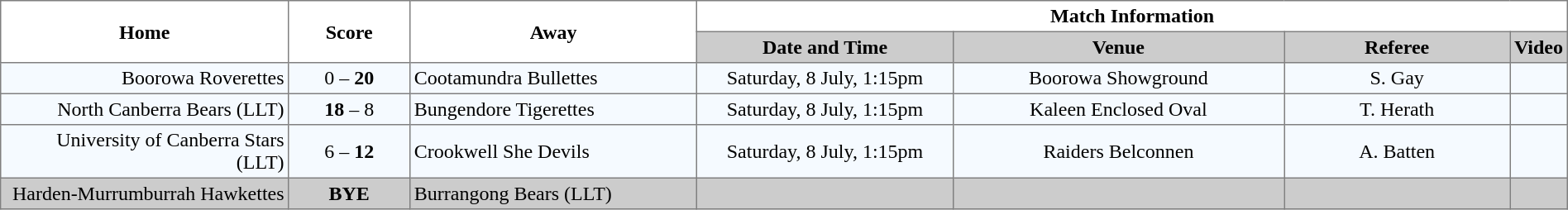<table border="1" cellpadding="3" cellspacing="0" width="100%" style="border-collapse:collapse;  text-align:center;">
<tr>
<th rowspan="2" width="19%">Home</th>
<th rowspan="2" width="8%">Score</th>
<th rowspan="2" width="19%">Away</th>
<th colspan="4">Match Information</th>
</tr>
<tr style="background:#CCCCCC">
<th width="17%">Date and Time</th>
<th width="22%">Venue</th>
<th width="50%">Referee</th>
<th>Video</th>
</tr>
<tr style="text-align:center; background:#f5faff;">
<td align="right">Boorowa Roverettes </td>
<td>0 – <strong>20</strong></td>
<td align="left"> Cootamundra Bullettes</td>
<td>Saturday, 8 July, 1:15pm</td>
<td>Boorowa Showground</td>
<td>S. Gay</td>
<td></td>
</tr>
<tr style="text-align:center; background:#f5faff;">
<td align="right">North Canberra Bears (LLT) </td>
<td><strong>18</strong> – 8</td>
<td align="left"> Bungendore Tigerettes</td>
<td>Saturday, 8 July, 1:15pm</td>
<td>Kaleen Enclosed Oval</td>
<td>T. Herath</td>
<td></td>
</tr>
<tr style="text-align:center; background:#f5faff;">
<td align="right">University of Canberra Stars (LLT)  </td>
<td>6 – <strong>12</strong></td>
<td align="left"> Crookwell She Devils</td>
<td>Saturday, 8 July, 1:15pm</td>
<td>Raiders Belconnen</td>
<td>A. Batten</td>
<td></td>
</tr>
<tr style="text-align:center; background:#CCCCCC;">
<td align="right">Harden-Murrumburrah Hawkettes </td>
<td><strong>BYE</strong></td>
<td align="left"> Burrangong Bears (LLT)</td>
<td></td>
<td></td>
<td></td>
<td></td>
</tr>
</table>
